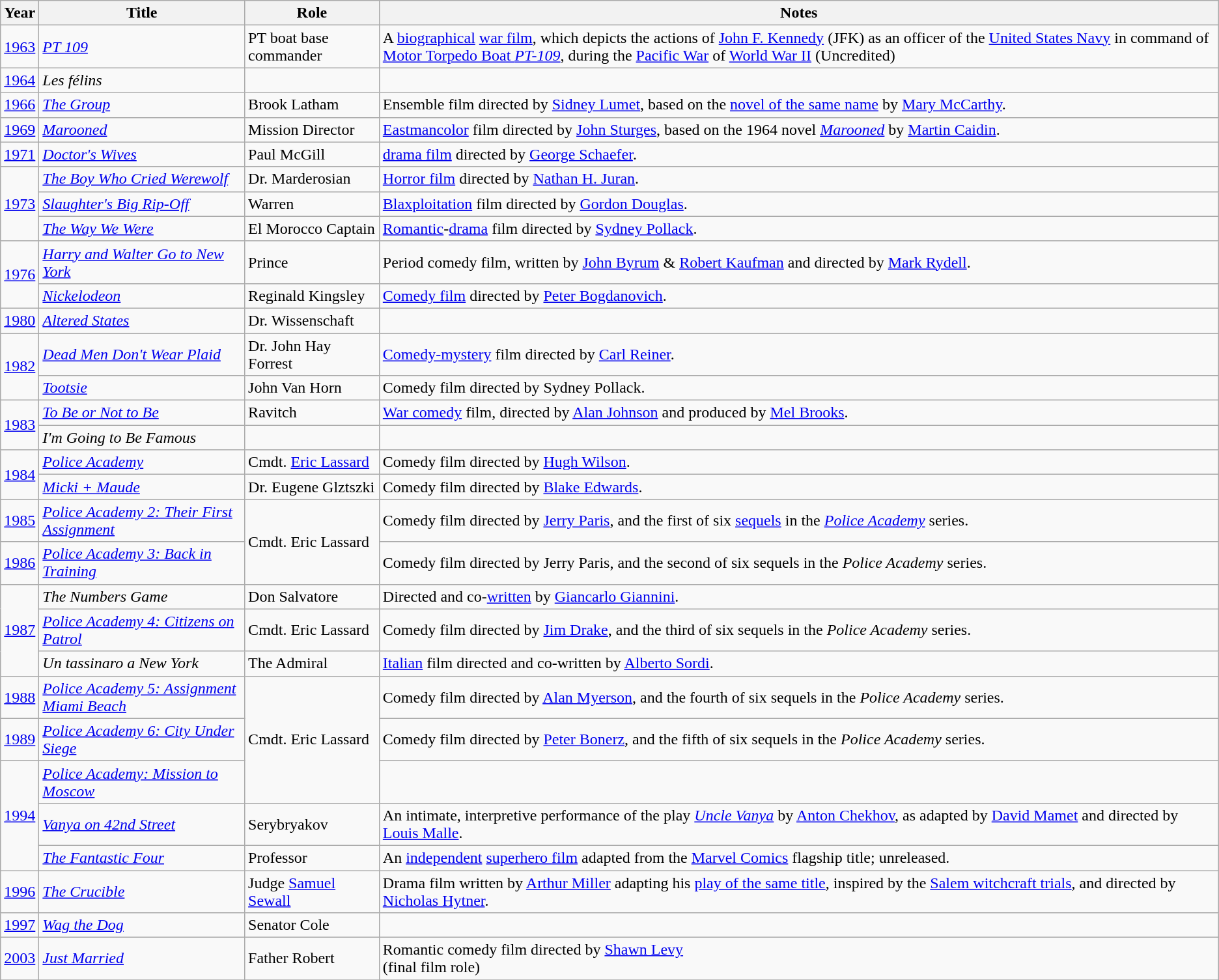<table class="wikitable">
<tr>
<th>Year</th>
<th>Title</th>
<th>Role</th>
<th class="unsortable">Notes</th>
</tr>
<tr>
<td rowspan="1"><a href='#'>1963</a></td>
<td><em><a href='#'>PT 109</a></em></td>
<td>PT boat base commander</td>
<td>A <a href='#'>biographical</a> <a href='#'>war film</a>, which depicts the actions of <a href='#'>John F. Kennedy</a> (JFK) as an officer of the <a href='#'>United States Navy</a> in command of <a href='#'>Motor Torpedo Boat <em>PT-109</em></a>, during the <a href='#'>Pacific War</a> of <a href='#'>World War II</a> (Uncredited)</td>
</tr>
<tr>
<td><a href='#'>1964</a></td>
<td><em>Les félins</em></td>
<td></td>
<td></td>
</tr>
<tr>
<td><a href='#'>1966</a></td>
<td><em><a href='#'>The Group</a></em></td>
<td>Brook Latham</td>
<td>Ensemble film directed by <a href='#'>Sidney Lumet</a>, based on the <a href='#'>novel of the same name</a> by <a href='#'>Mary McCarthy</a>.</td>
</tr>
<tr>
<td><a href='#'>1969</a></td>
<td><em><a href='#'>Marooned</a></em></td>
<td>Mission Director</td>
<td><a href='#'>Eastmancolor</a> film directed by <a href='#'>John Sturges</a>, based on the 1964 novel <em><a href='#'>Marooned</a></em> by <a href='#'>Martin Caidin</a>.</td>
</tr>
<tr>
<td><a href='#'>1971</a></td>
<td><em><a href='#'>Doctor's Wives</a></em></td>
<td>Paul McGill</td>
<td><a href='#'>drama film</a> directed by <a href='#'>George Schaefer</a>.</td>
</tr>
<tr>
<td rowspan="3"><a href='#'>1973</a></td>
<td><em><a href='#'>The Boy Who Cried Werewolf</a></em></td>
<td>Dr. Marderosian</td>
<td><a href='#'>Horror film</a> directed by <a href='#'>Nathan H. Juran</a>.</td>
</tr>
<tr>
<td><em><a href='#'>Slaughter's Big Rip-Off</a></em></td>
<td>Warren</td>
<td><a href='#'>Blaxploitation</a> film directed by <a href='#'>Gordon Douglas</a>.</td>
</tr>
<tr>
<td><em><a href='#'>The Way We Were</a></em></td>
<td>El Morocco Captain</td>
<td><a href='#'>Romantic</a>-<a href='#'>drama</a> film directed by <a href='#'>Sydney Pollack</a>.</td>
</tr>
<tr>
<td rowspan="2"><a href='#'>1976</a></td>
<td><em><a href='#'>Harry and Walter Go to New York</a></em></td>
<td>Prince</td>
<td>Period comedy film, written by <a href='#'>John Byrum</a> & <a href='#'>Robert Kaufman</a> and directed by <a href='#'>Mark Rydell</a>.</td>
</tr>
<tr>
<td><em><a href='#'>Nickelodeon</a></em></td>
<td>Reginald Kingsley</td>
<td><a href='#'>Comedy film</a> directed by <a href='#'>Peter Bogdanovich</a>.</td>
</tr>
<tr>
<td><a href='#'>1980</a></td>
<td><em><a href='#'>Altered States</a></em></td>
<td>Dr. Wissenschaft</td>
<td></td>
</tr>
<tr>
<td rowspan="2"><a href='#'>1982</a></td>
<td><em><a href='#'>Dead Men Don't Wear Plaid</a></em></td>
<td>Dr. John Hay Forrest</td>
<td><a href='#'>Comedy-mystery</a> film directed by <a href='#'>Carl Reiner</a>.</td>
</tr>
<tr>
<td><em><a href='#'>Tootsie</a></em></td>
<td>John Van Horn</td>
<td>Comedy film directed by Sydney Pollack.</td>
</tr>
<tr>
<td rowspan="2"><a href='#'>1983</a></td>
<td><em><a href='#'>To Be or Not to Be</a></em></td>
<td>Ravitch</td>
<td><a href='#'>War comedy</a> film, directed by <a href='#'>Alan Johnson</a> and produced by <a href='#'>Mel Brooks</a>.</td>
</tr>
<tr>
<td><em>I'm Going to Be Famous</em></td>
<td></td>
<td></td>
</tr>
<tr>
<td rowspan="2"><a href='#'>1984</a></td>
<td><em><a href='#'>Police Academy</a></em></td>
<td>Cmdt. <a href='#'>Eric Lassard</a></td>
<td>Comedy film directed by <a href='#'>Hugh Wilson</a>.</td>
</tr>
<tr>
<td><em><a href='#'>Micki + Maude</a></em></td>
<td>Dr. Eugene Glztszki</td>
<td>Comedy film directed by <a href='#'>Blake Edwards</a>.</td>
</tr>
<tr>
<td><a href='#'>1985</a></td>
<td><em><a href='#'>Police Academy 2: Their First Assignment</a></em></td>
<td rowspan="2">Cmdt. Eric Lassard</td>
<td>Comedy film directed by <a href='#'>Jerry Paris</a>, and the first of six <a href='#'>sequels</a> in the <em><a href='#'>Police Academy</a></em> series.</td>
</tr>
<tr>
<td><a href='#'>1986</a></td>
<td><em><a href='#'>Police Academy 3: Back in Training</a></em></td>
<td>Comedy film directed by Jerry Paris, and the second of six sequels in the <em>Police Academy</em> series.</td>
</tr>
<tr>
<td rowspan="3"><a href='#'>1987</a></td>
<td><em>The Numbers Game</em></td>
<td>Don Salvatore</td>
<td>Directed and co-<a href='#'>written</a> by <a href='#'>Giancarlo Giannini</a>.</td>
</tr>
<tr>
<td><em><a href='#'>Police Academy 4: Citizens on Patrol</a></em></td>
<td>Cmdt. Eric Lassard</td>
<td>Comedy film directed by <a href='#'>Jim Drake</a>, and the third of six sequels in the <em>Police Academy</em> series.</td>
</tr>
<tr>
<td><em>Un tassinaro a New York</em></td>
<td>The Admiral</td>
<td><a href='#'>Italian</a> film directed and co-written by <a href='#'>Alberto Sordi</a>.</td>
</tr>
<tr>
<td><a href='#'>1988</a></td>
<td><em><a href='#'>Police Academy 5: Assignment Miami Beach</a></em></td>
<td rowspan="3">Cmdt. Eric Lassard</td>
<td>Comedy film directed by <a href='#'>Alan Myerson</a>, and the fourth of six sequels in the <em>Police Academy</em> series.</td>
</tr>
<tr>
<td><a href='#'>1989</a></td>
<td><em><a href='#'>Police Academy 6: City Under Siege</a></em></td>
<td>Comedy film directed by <a href='#'>Peter Bonerz</a>, and the fifth of six sequels in the <em>Police Academy</em> series.</td>
</tr>
<tr>
<td rowspan="3"><a href='#'>1994</a></td>
<td><em><a href='#'>Police Academy: Mission to Moscow</a></em></td>
<td></td>
</tr>
<tr>
<td><em><a href='#'>Vanya on 42nd Street</a></em></td>
<td>Serybryakov</td>
<td>An intimate, interpretive performance of the play <em><a href='#'>Uncle Vanya</a></em> by <a href='#'>Anton Chekhov</a>, as adapted by <a href='#'>David Mamet</a> and directed by <a href='#'>Louis Malle</a>.</td>
</tr>
<tr>
<td><em><a href='#'>The Fantastic Four</a></em></td>
<td>Professor</td>
<td>An <a href='#'>independent</a> <a href='#'>superhero film</a> adapted from the <a href='#'>Marvel Comics</a> flagship title; unreleased.</td>
</tr>
<tr>
<td><a href='#'>1996</a></td>
<td><em><a href='#'>The Crucible</a></em></td>
<td>Judge <a href='#'>Samuel Sewall</a></td>
<td>Drama film written by <a href='#'>Arthur Miller</a> adapting his <a href='#'>play of the same title</a>, inspired by the <a href='#'>Salem witchcraft trials</a>, and directed by <a href='#'>Nicholas Hytner</a>.</td>
</tr>
<tr>
<td><a href='#'>1997</a></td>
<td><em><a href='#'>Wag the Dog</a></em></td>
<td>Senator Cole</td>
<td></td>
</tr>
<tr>
<td><a href='#'>2003</a></td>
<td><em><a href='#'>Just Married</a></em></td>
<td>Father Robert</td>
<td>Romantic comedy film directed by <a href='#'>Shawn Levy</a><br>(final film role)</td>
</tr>
<tr>
</tr>
</table>
